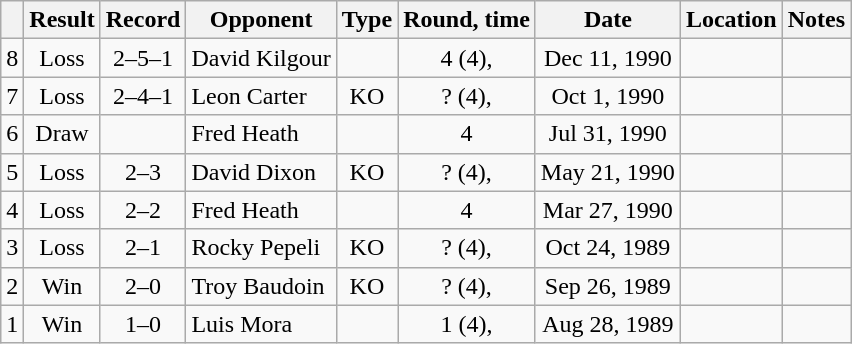<table class="wikitable" style="text-align:center">
<tr>
<th></th>
<th>Result</th>
<th>Record</th>
<th>Opponent</th>
<th>Type</th>
<th>Round, time</th>
<th>Date</th>
<th>Location</th>
<th>Notes</th>
</tr>
<tr>
<td>8</td>
<td>Loss</td>
<td>2–5–1</td>
<td style="text-align:left;"> David Kilgour</td>
<td></td>
<td>4 (4), </td>
<td>Dec 11, 1990</td>
<td style="text-align:left;"> </td>
<td></td>
</tr>
<tr>
<td>7</td>
<td>Loss</td>
<td>2–4–1</td>
<td style="text-align:left;"> Leon Carter</td>
<td>KO</td>
<td>? (4),</td>
<td>Oct 1, 1990</td>
<td style="text-align:left;"> </td>
<td></td>
</tr>
<tr>
<td>6</td>
<td>Draw</td>
<td></td>
<td style="text-align:left;"> Fred Heath</td>
<td></td>
<td>4</td>
<td>Jul 31, 1990</td>
<td style="text-align:left;"> </td>
<td></td>
</tr>
<tr>
<td>5</td>
<td>Loss</td>
<td>2–3</td>
<td style="text-align:left;"> David Dixon</td>
<td>KO</td>
<td>? (4),</td>
<td>May 21, 1990</td>
<td style="text-align:left;"> </td>
<td></td>
</tr>
<tr>
<td>4</td>
<td>Loss</td>
<td>2–2</td>
<td style="text-align:left;"> Fred Heath</td>
<td></td>
<td>4</td>
<td>Mar 27, 1990</td>
<td style="text-align:left;"> </td>
<td></td>
</tr>
<tr>
<td>3</td>
<td>Loss</td>
<td>2–1</td>
<td style="text-align:left;"> Rocky Pepeli</td>
<td>KO</td>
<td>? (4),</td>
<td>Oct 24, 1989</td>
<td style="text-align:left;"> </td>
<td></td>
</tr>
<tr>
<td>2</td>
<td>Win</td>
<td>2–0</td>
<td style="text-align:left;"> Troy Baudoin</td>
<td>KO</td>
<td>? (4),</td>
<td>Sep 26, 1989</td>
<td style="text-align:left;"> </td>
<td></td>
</tr>
<tr>
<td>1</td>
<td>Win</td>
<td>1–0</td>
<td style="text-align:left;"> Luis Mora</td>
<td></td>
<td>1 (4),</td>
<td>Aug 28, 1989</td>
<td style="text-align:left;"> </td>
<td></td>
</tr>
</table>
